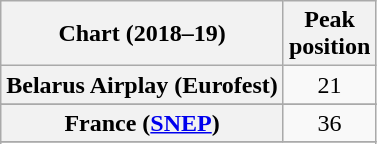<table class="wikitable sortable plainrowheaders" style="text-align:center">
<tr>
<th>Chart (2018–19)</th>
<th>Peak<br>position</th>
</tr>
<tr>
<th scope="row">Belarus Airplay (Eurofest)</th>
<td>21</td>
</tr>
<tr>
</tr>
<tr>
</tr>
<tr>
</tr>
<tr>
<th scope="row">France (<a href='#'>SNEP</a>)</th>
<td>36</td>
</tr>
<tr>
</tr>
<tr>
</tr>
<tr>
</tr>
</table>
